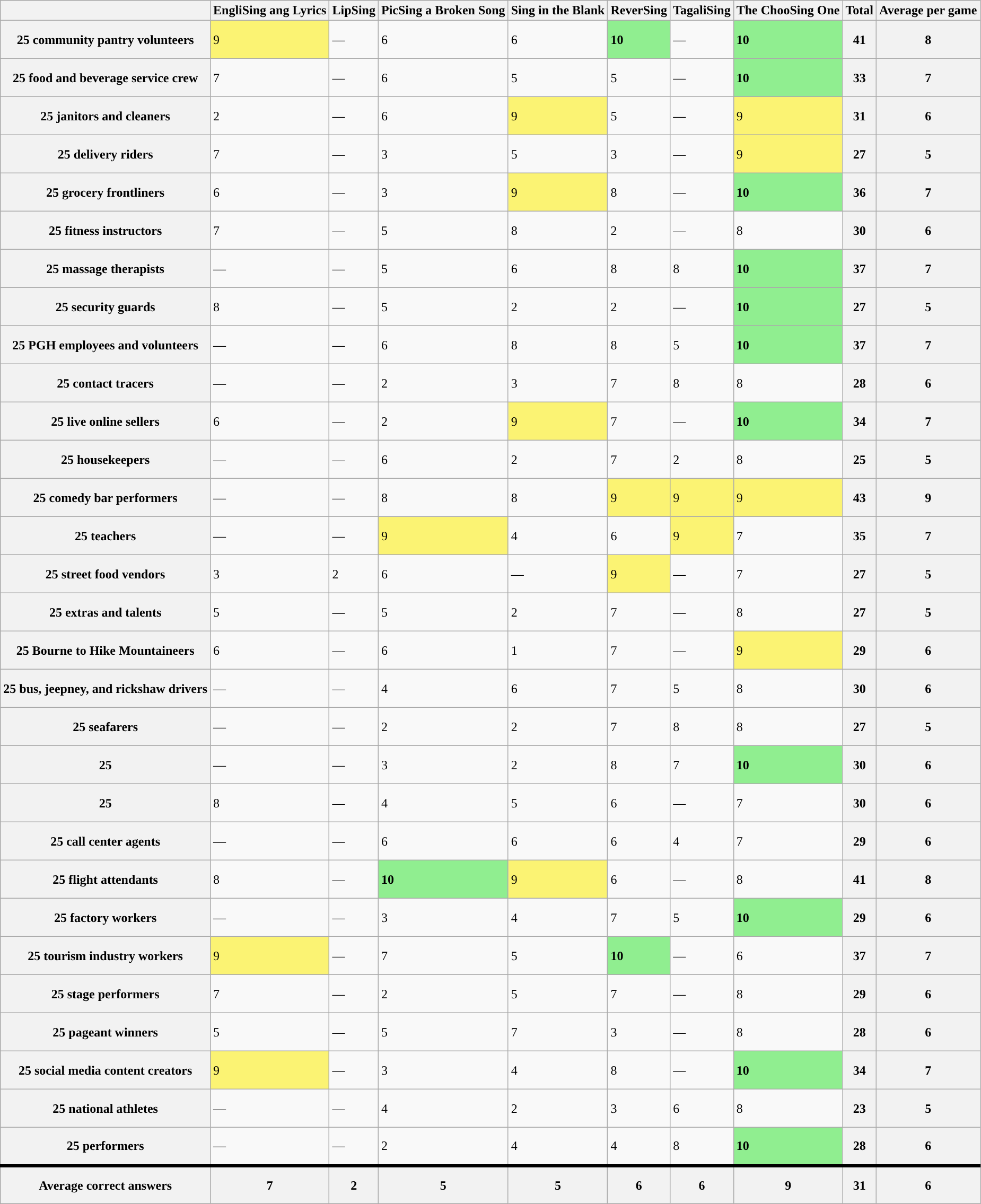<table class="wikitable collapsible ">
<tr>
<th></th>
<th>EngliSing ang Lyrics</th>
<th>LipSing</th>
<th>PicSing a Broken Song</th>
<th>Sing in the Blank</th>
<th>ReverSing</th>
<th>TagaliSing</th>
<th>The ChooSing One</th>
<th>Total</th>
<th>Average per game</th>
</tr>
<tr style="height: 3em;">
<th>25 community pantry volunteers</th>
<td style="background:#FBF373;">9</td>
<td>—</td>
<td>6</td>
<td>6</td>
<td style="background:lightgreen;"><strong>10</strong></td>
<td>—</td>
<td style="background:lightgreen;"><strong>10</strong></td>
<th>41</th>
<th>8</th>
</tr>
<tr style="height: 3em;">
<th>25 food and beverage service crew</th>
<td>7</td>
<td>—</td>
<td>6</td>
<td>5</td>
<td>5</td>
<td>—</td>
<td style="background:lightgreen;"><strong>10</strong></td>
<th>33</th>
<th>7</th>
</tr>
<tr style="height: 3em;">
<th>25 janitors and cleaners</th>
<td>2</td>
<td>—</td>
<td>6</td>
<td style="background:#FBF373;">9</td>
<td>5</td>
<td>—</td>
<td style="background:#FBF373;">9</td>
<th>31</th>
<th>6</th>
</tr>
<tr style="height: 3em;">
<th>25 delivery riders</th>
<td>7</td>
<td>—</td>
<td>3</td>
<td>5</td>
<td>3</td>
<td>—</td>
<td style="background:#FBF373;">9</td>
<th>27</th>
<th>5</th>
</tr>
<tr style="height: 3em;">
<th>25 grocery frontliners</th>
<td>6</td>
<td>—</td>
<td>3</td>
<td style="background:#FBF373;">9</td>
<td>8</td>
<td>—</td>
<td style="background:lightgreen;"><strong>10</strong></td>
<th>36</th>
<th>7</th>
</tr>
<tr style="height: 3em;">
<th>25 fitness instructors</th>
<td>7</td>
<td>—</td>
<td>5</td>
<td>8</td>
<td>2</td>
<td>—</td>
<td>8</td>
<th>30</th>
<th>6</th>
</tr>
<tr style="height: 3em;">
<th>25 massage therapists</th>
<td>—</td>
<td>—</td>
<td>5</td>
<td>6</td>
<td>8</td>
<td>8</td>
<td style="background:lightgreen;"><strong>10</strong></td>
<th>37</th>
<th>7</th>
</tr>
<tr style="height: 3em;">
<th>25 security guards</th>
<td>8</td>
<td>—</td>
<td>5</td>
<td>2</td>
<td>2</td>
<td>—</td>
<td style="background:lightgreen;"><strong>10</strong></td>
<th>27</th>
<th>5</th>
</tr>
<tr style="height: 3em;">
<th>25 PGH employees and volunteers</th>
<td>—</td>
<td>—</td>
<td>6</td>
<td>8</td>
<td>8</td>
<td>5</td>
<td style="background:lightgreen;"><strong>10</strong></td>
<th>37</th>
<th>7</th>
</tr>
<tr style="height: 3em;">
<th>25 contact tracers</th>
<td>—</td>
<td>—</td>
<td>2</td>
<td>3</td>
<td>7</td>
<td>8</td>
<td>8</td>
<th>28</th>
<th>6</th>
</tr>
<tr style="height: 3em;">
<th>25 live online sellers</th>
<td>6</td>
<td>—</td>
<td>2</td>
<td style="background:#FBF373;">9</td>
<td>7</td>
<td>—</td>
<td style="background:lightgreen;"><strong>10</strong></td>
<th>34</th>
<th>7</th>
</tr>
<tr style="height: 3em;">
<th>25 housekeepers</th>
<td>—</td>
<td>—</td>
<td>6</td>
<td>2</td>
<td>7</td>
<td>2</td>
<td>8</td>
<th>25</th>
<th>5</th>
</tr>
<tr style="height: 3em;">
<th>25 comedy bar performers</th>
<td>—</td>
<td>—</td>
<td>8</td>
<td>8</td>
<td style="background:#FBF373;">9</td>
<td style="background:#FBF373;">9</td>
<td style="background:#FBF373;">9</td>
<th>43</th>
<th>9</th>
</tr>
<tr style="height: 3em;">
<th>25 teachers</th>
<td>—</td>
<td>—</td>
<td style="background:#FBF373;">9</td>
<td>4</td>
<td>6</td>
<td style="background:#FBF373;">9</td>
<td>7</td>
<th>35</th>
<th>7</th>
</tr>
<tr style="height: 3em;">
<th>25 street food vendors</th>
<td>3</td>
<td>2</td>
<td>6</td>
<td>—</td>
<td style="background:#FBF373;">9</td>
<td>—</td>
<td>7</td>
<th>27</th>
<th>5</th>
</tr>
<tr style="height: 3em;">
<th>25 extras and talents</th>
<td>5</td>
<td>—</td>
<td>5</td>
<td>2</td>
<td>7</td>
<td>—</td>
<td>8</td>
<th>27</th>
<th>5</th>
</tr>
<tr style="height: 3em;">
<th>25 Bourne to Hike Mountaineers</th>
<td>6</td>
<td>—</td>
<td>6</td>
<td>1</td>
<td>7</td>
<td>—</td>
<td style="background:#FBF373;">9</td>
<th>29</th>
<th>6</th>
</tr>
<tr style="height: 3em;">
<th>25 bus, jeepney, and rickshaw drivers</th>
<td>—</td>
<td>—</td>
<td>4</td>
<td>6</td>
<td>7</td>
<td>5</td>
<td>8</td>
<th>30</th>
<th>6</th>
</tr>
<tr style="height: 3em;">
<th>25 seafarers</th>
<td>—</td>
<td>—</td>
<td>2</td>
<td>2</td>
<td>7</td>
<td>8</td>
<td>8</td>
<th>27</th>
<th>5</th>
</tr>
<tr style="height: 3em;">
<th>25 </th>
<td>—</td>
<td>—</td>
<td>3</td>
<td>2</td>
<td>8</td>
<td>7</td>
<td style="background:lightgreen;"><strong>10</strong></td>
<th>30</th>
<th>6</th>
</tr>
<tr style="height: 3em;">
<th>25 </th>
<td>8</td>
<td>—</td>
<td>4</td>
<td>5</td>
<td>6</td>
<td>—</td>
<td>7</td>
<th>30</th>
<th>6</th>
</tr>
<tr style="height: 3em;">
<th>25 call center agents</th>
<td>—</td>
<td>—</td>
<td>6</td>
<td>6</td>
<td>6</td>
<td>4</td>
<td>7</td>
<th>29</th>
<th>6</th>
</tr>
<tr style="height: 3em;">
<th>25 flight attendants</th>
<td>8</td>
<td>—</td>
<td style="background:lightgreen;"><strong>10</strong></td>
<td style="background:#FBF373;">9</td>
<td>6</td>
<td>—</td>
<td>8</td>
<th>41</th>
<th>8</th>
</tr>
<tr style="height: 3em;">
<th>25 factory workers</th>
<td>—</td>
<td>—</td>
<td>3</td>
<td>4</td>
<td>7</td>
<td>5</td>
<td style="background:lightgreen;"><strong>10</strong></td>
<th>29</th>
<th>6</th>
</tr>
<tr style="height: 3em;">
<th>25 tourism industry workers</th>
<td style="background:#FBF373;">9</td>
<td>—</td>
<td>7</td>
<td>5</td>
<td style="background:lightgreen;"><strong>10</strong></td>
<td>—</td>
<td>6</td>
<th>37</th>
<th>7</th>
</tr>
<tr style="height: 3em;">
<th>25 stage performers</th>
<td>7</td>
<td>—</td>
<td>2</td>
<td>5</td>
<td>7</td>
<td>—</td>
<td>8</td>
<th>29</th>
<th>6</th>
</tr>
<tr style="height: 3em;">
<th>25 pageant winners</th>
<td>5</td>
<td>—</td>
<td>5</td>
<td>7</td>
<td>3</td>
<td>—</td>
<td>8</td>
<th>28</th>
<th>6</th>
</tr>
<tr style="height: 3em;">
<th>25 social media content creators</th>
<td style="background:#FBF373;">9</td>
<td>—</td>
<td>3</td>
<td>4</td>
<td>8</td>
<td>—</td>
<td style="background:lightgreen;"><strong>10</strong></td>
<th>34</th>
<th>7</th>
</tr>
<tr style="height: 3em;">
<th>25 national athletes</th>
<td>—</td>
<td>—</td>
<td>4</td>
<td>2</td>
<td>3</td>
<td>6</td>
<td>8</td>
<th>23</th>
<th>5</th>
</tr>
<tr style="height: 3em;">
<th>25  performers</th>
<td>—</td>
<td>—</td>
<td>2</td>
<td>4</td>
<td>4</td>
<td>8</td>
<td style="background:lightgreen;"><strong>10</strong></td>
<th>28</th>
<th>6</th>
</tr>
<tr style="border-top: solid 4px; height: 3em;">
<th>Average correct answers</th>
<th>7</th>
<th>2</th>
<th>5</th>
<th>5</th>
<th>6</th>
<th>6</th>
<th>9</th>
<th>31</th>
<th>6</th>
</tr>
</table>
